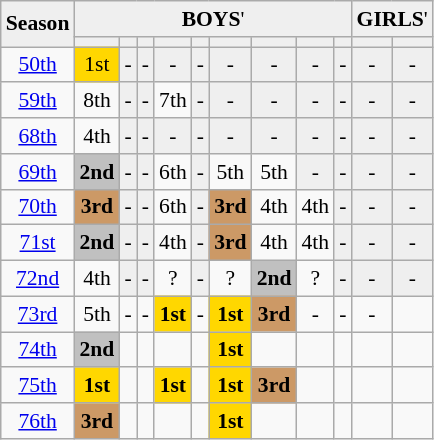<table class="wikitable" style="text-align: center; font-size:90%; text-align:center">
<tr bgcolor="#efefef">
<td rowspan=2><strong>Season</strong></td>
<td colspan=9 align=center><strong>BOYS</strong>'</td>
<td colspan=3 align=center><strong>GIRLS</strong>'</td>
</tr>
<tr bgcolor="#efefef">
<td></td>
<td></td>
<td></td>
<td></td>
<td></td>
<td></td>
<td></td>
<td></td>
<td></td>
<td></td>
<td></td>
</tr>
<tr>
<td><a href='#'>50th</a></td>
<td bgcolor="gold">1st</td>
<td bgcolor="#efefef">-</td>
<td bgcolor="#efefef">-</td>
<td bgcolor="#efefef">-</td>
<td bgcolor="#efefef">-</td>
<td bgcolor="#efefef">-</td>
<td bgcolor="#efefef">-</td>
<td bgcolor="#efefef">-</td>
<td bgcolor="#efefef">-</td>
<td bgcolor="#efefef">-</td>
<td bgcolor="#efefef">-</td>
</tr>
<tr>
<td><a href='#'>59th</a></td>
<td>8th</td>
<td bgcolor="#efefef">-</td>
<td bgcolor="#efefef">-</td>
<td>7th</td>
<td bgcolor="#efefef">-</td>
<td bgcolor="#efefef">-</td>
<td bgcolor="#efefef">-</td>
<td bgcolor="#efefef">-</td>
<td bgcolor="#efefef">-</td>
<td bgcolor="#efefef">-</td>
<td bgcolor="#efefef">-</td>
</tr>
<tr>
<td><a href='#'>68th</a></td>
<td>4th</td>
<td bgcolor="#efefef">-</td>
<td bgcolor="#efefef">-</td>
<td bgcolor="#efefef">-</td>
<td bgcolor="#efefef">-</td>
<td bgcolor="#efefef">-</td>
<td bgcolor="#efefef">-</td>
<td bgcolor="#efefef">-</td>
<td bgcolor="#efefef">-</td>
<td bgcolor="#efefef">-</td>
<td bgcolor="#efefef">-</td>
</tr>
<tr>
<td><a href='#'>69th</a></td>
<td bgcolor="silver"><strong>2nd</strong></td>
<td bgcolor="#efefef">-</td>
<td bgcolor="#efefef">-</td>
<td>6th</td>
<td bgcolor="#efefef">-</td>
<td>5th</td>
<td>5th</td>
<td bgcolor="#efefef">-</td>
<td bgcolor="#efefef">-</td>
<td bgcolor="#efefef">-</td>
<td bgcolor="#efefef">-</td>
</tr>
<tr>
<td><a href='#'>70th</a></td>
<td bgcolor="CC9966"><strong>3rd</strong></td>
<td bgcolor="#efefef">-</td>
<td bgcolor="#efefef">-</td>
<td>6th</td>
<td bgcolor="#efefef">-</td>
<td bgcolor="CC9966"><strong>3rd</strong></td>
<td>4th</td>
<td>4th</td>
<td bgcolor="#efefef">-</td>
<td bgcolor="#efefef">-</td>
<td bgcolor="#efefef">-</td>
</tr>
<tr>
<td><a href='#'>71st</a></td>
<td bgcolor="silver"><strong>2nd</strong></td>
<td bgcolor="#efefef">-</td>
<td bgcolor="#efefef">-</td>
<td>4th</td>
<td bgcolor="#efefef">-</td>
<td bgcolor="CC9966"><strong>3rd</strong></td>
<td>4th</td>
<td>4th</td>
<td bgcolor="#efefef">-</td>
<td bgcolor="#efefef">-</td>
<td bgcolor="#efefef">-</td>
</tr>
<tr>
<td><a href='#'>72nd</a></td>
<td>4th</td>
<td bgcolor="#efefef">-</td>
<td bgcolor="#efefef">-</td>
<td>?</td>
<td bgcolor="#efefef">-</td>
<td>?</td>
<td bgcolor="silver"><strong>2nd</strong></td>
<td>?</td>
<td bgcolor="#efefef">-</td>
<td bgcolor="#efefef">-</td>
<td bgcolor="#efefef">-</td>
</tr>
<tr>
<td><a href='#'>73rd</a></td>
<td>5th</td>
<td>-</td>
<td>-</td>
<td bgcolor="gold"><strong>1st</strong></td>
<td>-</td>
<td bgcolor="gold"><strong>1st</strong></td>
<td bgcolor="CC9966"><strong>3rd</strong></td>
<td>-</td>
<td>-</td>
<td>-</td>
<td></td>
</tr>
<tr>
<td><a href='#'>74th</a></td>
<td bgcolor="silver"><strong>2nd</strong></td>
<td></td>
<td></td>
<td></td>
<td></td>
<td bgcolor="gold"><strong>1st</strong></td>
<td></td>
<td></td>
<td></td>
<td></td>
<td></td>
</tr>
<tr>
<td><a href='#'>75th</a></td>
<td bgcolor="gold"><strong>1st</strong></td>
<td></td>
<td></td>
<td bgcolor="gold"><strong>1st</strong></td>
<td></td>
<td bgcolor="gold"><strong>1st</strong></td>
<td bgcolor="CC9966"><strong>3rd</strong></td>
<td></td>
<td></td>
<td></td>
<td></td>
</tr>
<tr>
<td><a href='#'>76th</a></td>
<td bgcolor="CC9966"><strong>3rd</strong></td>
<td></td>
<td></td>
<td></td>
<td></td>
<td bgcolor="gold"><strong>1st</strong></td>
<td></td>
<td></td>
<td></td>
<td></td>
<td></td>
</tr>
</table>
